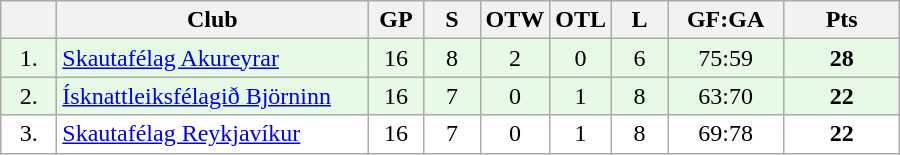<table class="wikitable">
<tr>
<th width="30"></th>
<th width="200">Club</th>
<th width="30">GP</th>
<th width="30">S</th>
<th width="30">OTW</th>
<th width="30">OTL</th>
<th width="30">L</th>
<th width="70">GF:GA</th>
<th width="70">Pts</th>
</tr>
<tr bgcolor="#e6fae6" align="center">
<td>1.</td>
<td align="left"><a href='#'>Skautafélag Akureyrar</a></td>
<td>16</td>
<td>8</td>
<td>2</td>
<td>0</td>
<td>6</td>
<td>75:59</td>
<td><strong>28</strong></td>
</tr>
<tr bgcolor="#e6fae6" align="center">
<td>2.</td>
<td align="left"><a href='#'>Ísknattleiksfélagið Björninn</a></td>
<td>16</td>
<td>7</td>
<td>0</td>
<td>1</td>
<td>8</td>
<td>63:70</td>
<td><strong>22</strong></td>
</tr>
<tr bgcolor="#FFFFFF" align="center">
<td>3.</td>
<td align="left"><a href='#'>Skautafélag Reykjavíkur</a></td>
<td>16</td>
<td>7</td>
<td>0</td>
<td>1</td>
<td>8</td>
<td>69:78</td>
<td><strong>22</strong></td>
</tr>
</table>
